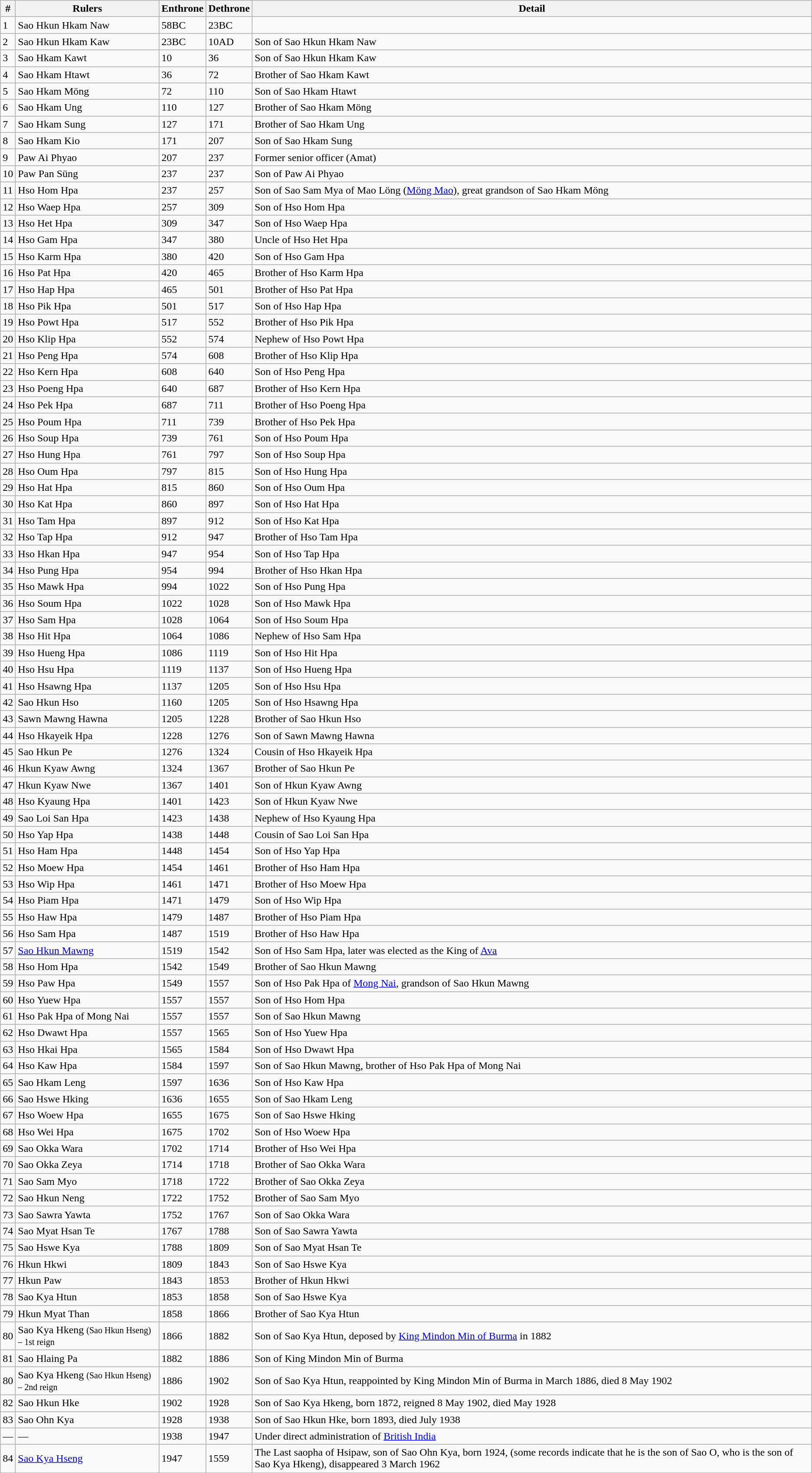<table class="wikitable">
<tr>
<th><strong>#</strong></th>
<th><strong>Rulers</strong></th>
<th><strong>Enthrone</strong></th>
<th><strong>Dethrone</strong></th>
<th><strong>Detail</strong></th>
</tr>
<tr>
<td>1</td>
<td>Sao Hkun Hkam Naw</td>
<td>58BC</td>
<td>23BC</td>
<td></td>
</tr>
<tr>
<td>2</td>
<td>Sao Hkun Hkam Kaw</td>
<td>23BC</td>
<td>10AD</td>
<td>Son of Sao Hkun Hkam Naw</td>
</tr>
<tr>
<td>3</td>
<td>Sao Hkam Kawt</td>
<td>10</td>
<td>36</td>
<td>Son of Sao Hkun Hkam Kaw</td>
</tr>
<tr>
<td>4</td>
<td>Sao Hkam Htawt</td>
<td>36</td>
<td>72</td>
<td>Brother of Sao Hkam Kawt</td>
</tr>
<tr>
<td>5</td>
<td>Sao Hkam Möng</td>
<td>72</td>
<td>110</td>
<td>Son of Sao Hkam Htawt</td>
</tr>
<tr>
<td>6</td>
<td>Sao Hkam Ung</td>
<td>110</td>
<td>127</td>
<td>Brother of Sao Hkam Möng</td>
</tr>
<tr>
<td>7</td>
<td>Sao Hkam Sung</td>
<td>127</td>
<td>171</td>
<td>Brother of Sao Hkam Ung</td>
</tr>
<tr>
<td>8</td>
<td>Sao Hkam Kio</td>
<td>171</td>
<td>207</td>
<td>Son of Sao Hkam Sung</td>
</tr>
<tr>
<td>9</td>
<td>Paw Ai Phyao</td>
<td>207</td>
<td>237</td>
<td>Former senior officer (Amat)</td>
</tr>
<tr>
<td>10</td>
<td>Paw Pan Süng</td>
<td>237</td>
<td>237</td>
<td>Son of Paw Ai Phyao</td>
</tr>
<tr>
<td>11</td>
<td>Hso Hom Hpa</td>
<td>237</td>
<td>257</td>
<td>Son of Sao Sam Mya of Mao Löng (<a href='#'>Möng Mao</a>), great grandson of  Sao Hkam Möng</td>
</tr>
<tr>
<td>12</td>
<td>Hso Waep Hpa</td>
<td>257</td>
<td>309</td>
<td>Son of Hso Hom Hpa</td>
</tr>
<tr>
<td>13</td>
<td>Hso Het Hpa</td>
<td>309</td>
<td>347</td>
<td>Son of Hso Waep Hpa</td>
</tr>
<tr>
<td>14</td>
<td>Hso Gam Hpa</td>
<td>347</td>
<td>380</td>
<td>Uncle of Hso Het Hpa</td>
</tr>
<tr>
<td>15</td>
<td>Hso Karm Hpa</td>
<td>380</td>
<td>420</td>
<td>Son of Hso Gam Hpa</td>
</tr>
<tr>
<td>16</td>
<td>Hso Pat Hpa</td>
<td>420</td>
<td>465</td>
<td>Brother of Hso Karm Hpa</td>
</tr>
<tr>
<td>17</td>
<td>Hso Hap Hpa</td>
<td>465</td>
<td>501</td>
<td>Brother of Hso Pat Hpa</td>
</tr>
<tr>
<td>18</td>
<td>Hso Pik Hpa</td>
<td>501</td>
<td>517</td>
<td>Son of Hso Hap Hpa</td>
</tr>
<tr>
<td>19</td>
<td>Hso Powt Hpa</td>
<td>517</td>
<td>552</td>
<td>Brother of Hso Pik Hpa</td>
</tr>
<tr>
<td>20</td>
<td>Hso Klip Hpa</td>
<td>552</td>
<td>574</td>
<td>Nephew of Hso Powt Hpa</td>
</tr>
<tr>
<td>21</td>
<td>Hso Peng Hpa</td>
<td>574</td>
<td>608</td>
<td>Brother of Hso Klip Hpa</td>
</tr>
<tr>
<td>22</td>
<td>Hso Kern Hpa</td>
<td>608</td>
<td>640</td>
<td>Son of Hso Peng Hpa</td>
</tr>
<tr>
<td>23</td>
<td>Hso Poeng Hpa</td>
<td>640</td>
<td>687</td>
<td>Brother of Hso Kern Hpa</td>
</tr>
<tr>
<td>24</td>
<td>Hso Pek Hpa</td>
<td>687</td>
<td>711</td>
<td>Brother of Hso Poeng Hpa</td>
</tr>
<tr>
<td>25</td>
<td>Hso Poum Hpa</td>
<td>711</td>
<td>739</td>
<td>Brother of Hso Pek Hpa</td>
</tr>
<tr>
<td>26</td>
<td>Hso Soup Hpa</td>
<td>739</td>
<td>761</td>
<td>Son of Hso Poum Hpa</td>
</tr>
<tr>
<td>27</td>
<td>Hso Hung Hpa</td>
<td>761</td>
<td>797</td>
<td>Son of Hso Soup Hpa</td>
</tr>
<tr>
<td>28</td>
<td>Hso Oum Hpa</td>
<td>797</td>
<td>815</td>
<td>Son of Hso Hung Hpa</td>
</tr>
<tr>
<td>29</td>
<td>Hso Hat Hpa</td>
<td>815</td>
<td>860</td>
<td>Son of Hso Oum Hpa</td>
</tr>
<tr>
<td>30</td>
<td>Hso Kat Hpa</td>
<td>860</td>
<td>897</td>
<td>Son of Hso Hat Hpa</td>
</tr>
<tr>
<td>31</td>
<td>Hso Tam Hpa</td>
<td>897</td>
<td>912</td>
<td>Son of Hso Kat Hpa</td>
</tr>
<tr>
<td>32</td>
<td>Hso Tap Hpa</td>
<td>912</td>
<td>947</td>
<td>Brother of Hso Tam Hpa</td>
</tr>
<tr>
<td>33</td>
<td>Hso Hkan Hpa</td>
<td>947</td>
<td>954</td>
<td>Son of Hso Tap Hpa</td>
</tr>
<tr>
<td>34</td>
<td>Hso Pung Hpa</td>
<td>954</td>
<td>994</td>
<td>Brother of Hso Hkan Hpa</td>
</tr>
<tr>
<td>35</td>
<td>Hso Mawk Hpa</td>
<td>994</td>
<td>1022</td>
<td>Son of Hso Pung Hpa</td>
</tr>
<tr>
<td>36</td>
<td>Hso Soum Hpa</td>
<td>1022</td>
<td>1028</td>
<td>Son of Hso Mawk Hpa</td>
</tr>
<tr>
<td>37</td>
<td>Hso Sam Hpa</td>
<td>1028</td>
<td>1064</td>
<td>Son of Hso Soum Hpa</td>
</tr>
<tr>
<td>38</td>
<td>Hso Hit Hpa</td>
<td>1064</td>
<td>1086</td>
<td>Nephew of Hso Sam Hpa</td>
</tr>
<tr>
<td>39</td>
<td>Hso Hueng Hpa</td>
<td>1086</td>
<td>1119</td>
<td>Son of Hso Hit Hpa</td>
</tr>
<tr>
<td>40</td>
<td>Hso Hsu Hpa</td>
<td>1119</td>
<td>1137</td>
<td>Son of Hso Hueng Hpa</td>
</tr>
<tr>
<td>41</td>
<td>Hso Hsawng Hpa</td>
<td>1137</td>
<td>1205</td>
<td>Son of Hso Hsu Hpa</td>
</tr>
<tr>
<td>42</td>
<td>Sao Hkun Hso</td>
<td>1160</td>
<td>1205</td>
<td>Son of Hso Hsawng Hpa</td>
</tr>
<tr>
<td>43</td>
<td>Sawn Mawng Hawna</td>
<td>1205</td>
<td>1228</td>
<td>Brother of Sao Hkun Hso</td>
</tr>
<tr>
<td>44</td>
<td>Hso Hkayeik Hpa</td>
<td>1228</td>
<td>1276</td>
<td>Son of Sawn Mawng Hawna</td>
</tr>
<tr>
<td>45</td>
<td>Sao Hkun Pe</td>
<td>1276</td>
<td>1324</td>
<td>Cousin of Hso Hkayeik Hpa</td>
</tr>
<tr>
<td>46</td>
<td>Hkun Kyaw Awng</td>
<td>1324</td>
<td>1367</td>
<td>Brother of Sao Hkun Pe</td>
</tr>
<tr>
<td>47</td>
<td>Hkun Kyaw Nwe</td>
<td>1367</td>
<td>1401</td>
<td>Son of Hkun Kyaw Awng</td>
</tr>
<tr>
<td>48</td>
<td>Hso Kyaung Hpa</td>
<td>1401</td>
<td>1423</td>
<td>Son of Hkun Kyaw Nwe</td>
</tr>
<tr>
<td>49</td>
<td>Sao Loi San Hpa</td>
<td>1423</td>
<td>1438</td>
<td>Nephew of Hso Kyaung Hpa</td>
</tr>
<tr>
<td>50</td>
<td>Hso Yap Hpa</td>
<td>1438</td>
<td>1448</td>
<td>Cousin of Sao Loi San Hpa</td>
</tr>
<tr>
<td>51</td>
<td>Hso Ham Hpa</td>
<td>1448</td>
<td>1454</td>
<td>Son of Hso Yap Hpa</td>
</tr>
<tr>
<td>52</td>
<td>Hso Moew Hpa</td>
<td>1454</td>
<td>1461</td>
<td>Brother of Hso Ham Hpa</td>
</tr>
<tr>
<td>53</td>
<td>Hso Wip Hpa</td>
<td>1461</td>
<td>1471</td>
<td>Brother of Hso Moew Hpa</td>
</tr>
<tr>
<td>54</td>
<td>Hso Piam Hpa</td>
<td>1471</td>
<td>1479</td>
<td>Son of Hso Wip Hpa</td>
</tr>
<tr>
<td>55</td>
<td>Hso Haw Hpa</td>
<td>1479</td>
<td>1487</td>
<td>Brother of Hso Piam Hpa</td>
</tr>
<tr>
<td>56</td>
<td>Hso Sam Hpa</td>
<td>1487</td>
<td>1519</td>
<td>Brother of Hso Haw Hpa</td>
</tr>
<tr>
<td>57</td>
<td><a href='#'>Sao Hkun Mawng</a></td>
<td>1519</td>
<td>1542</td>
<td>Son of Hso Sam Hpa, later was elected as the King of <a href='#'>Ava</a></td>
</tr>
<tr>
<td>58</td>
<td>Hso Hom Hpa</td>
<td>1542</td>
<td>1549</td>
<td>Brother of Sao Hkun Mawng</td>
</tr>
<tr>
<td>59</td>
<td>Hso Paw Hpa</td>
<td>1549</td>
<td>1557</td>
<td>Son of Hso Pak Hpa of <a href='#'>Mong Nai</a>, grandson of Sao Hkun Mawng</td>
</tr>
<tr>
<td>60</td>
<td>Hso Yuew Hpa</td>
<td>1557</td>
<td>1557</td>
<td>Son of Hso Hom Hpa</td>
</tr>
<tr>
<td>61</td>
<td>Hso Pak Hpa of Mong Nai</td>
<td>1557</td>
<td>1557</td>
<td>Son of Sao Hkun Mawng</td>
</tr>
<tr>
<td>62</td>
<td>Hso Dwawt Hpa</td>
<td>1557</td>
<td>1565</td>
<td>Son of Hso Yuew Hpa</td>
</tr>
<tr>
<td>63</td>
<td>Hso Hkai Hpa</td>
<td>1565</td>
<td>1584</td>
<td>Son of Hso Dwawt Hpa</td>
</tr>
<tr>
<td>64</td>
<td>Hso Kaw Hpa</td>
<td>1584</td>
<td>1597</td>
<td>Son of Sao Hkun Mawng, brother of Hso Pak Hpa of Mong Nai</td>
</tr>
<tr>
<td>65</td>
<td>Sao Hkam Leng</td>
<td>1597</td>
<td>1636</td>
<td>Son of Hso Kaw Hpa</td>
</tr>
<tr>
<td>66</td>
<td>Sao Hswe Hking</td>
<td>1636</td>
<td>1655</td>
<td>Son of Sao Hkam Leng</td>
</tr>
<tr>
<td>67</td>
<td>Hso Woew Hpa</td>
<td>1655</td>
<td>1675</td>
<td>Son of Sao Hswe Hking</td>
</tr>
<tr>
<td>68</td>
<td>Hso Wei Hpa</td>
<td>1675</td>
<td>1702</td>
<td>Son of Hso Woew Hpa</td>
</tr>
<tr>
<td>69</td>
<td>Sao Okka Wara</td>
<td>1702</td>
<td>1714</td>
<td>Brother of Hso Wei Hpa</td>
</tr>
<tr>
<td>70</td>
<td>Sao Okka Zeya</td>
<td>1714</td>
<td>1718</td>
<td>Brother of Sao Okka Wara</td>
</tr>
<tr>
<td>71</td>
<td>Sao Sam Myo</td>
<td>1718</td>
<td>1722</td>
<td>Brother of Sao Okka Zeya</td>
</tr>
<tr>
<td>72</td>
<td>Sao Hkun Neng</td>
<td>1722</td>
<td>1752</td>
<td>Brother of Sao Sam Myo</td>
</tr>
<tr>
<td>73</td>
<td>Sao Sawra Yawta</td>
<td>1752</td>
<td>1767</td>
<td>Son of Sao Okka Wara</td>
</tr>
<tr>
<td>74</td>
<td>Sao Myat Hsan Te</td>
<td>1767</td>
<td>1788</td>
<td>Son of Sao Sawra Yawta</td>
</tr>
<tr>
<td>75</td>
<td>Sao Hswe Kya</td>
<td>1788</td>
<td>1809</td>
<td>Son of Sao Myat Hsan Te</td>
</tr>
<tr>
<td>76</td>
<td>Hkun Hkwi</td>
<td>1809</td>
<td>1843</td>
<td>Son of Sao Hswe Kya</td>
</tr>
<tr>
<td>77</td>
<td>Hkun Paw</td>
<td>1843</td>
<td>1853</td>
<td>Brother of Hkun Hkwi</td>
</tr>
<tr>
<td>78</td>
<td>Sao Kya Htun</td>
<td>1853</td>
<td>1858</td>
<td>Son of Sao Hswe Kya</td>
</tr>
<tr>
<td>79</td>
<td>Hkun Myat Than</td>
<td>1858</td>
<td>1866</td>
<td>Brother of Sao Kya Htun</td>
</tr>
<tr>
<td>80</td>
<td>Sao Kya Hkeng <small>(Sao Hkun Hseng) – 1st reign</small></td>
<td>1866</td>
<td>1882</td>
<td>Son of Sao Kya Htun, deposed by <a href='#'>King Mindon Min of Burma</a> in  1882</td>
</tr>
<tr>
<td>81</td>
<td>Sao Hlaing Pa</td>
<td>1882</td>
<td>1886</td>
<td>Son of King Mindon Min of Burma</td>
</tr>
<tr>
<td>80</td>
<td>Sao Kya Hkeng <small>(Sao Hkun Hseng) – 2nd reign</small></td>
<td>1886</td>
<td>1902</td>
<td>Son of Sao Kya Htun, reappointed by King Mindon Min of Burma  in March 1886, died 8 May 1902</td>
</tr>
<tr>
<td>82</td>
<td>Sao Hkun Hke</td>
<td>1902</td>
<td>1928</td>
<td>Son of Sao Kya Hkeng, born 1872, reigned 8 May 1902, died May  1928</td>
</tr>
<tr>
<td>83</td>
<td>Sao Ohn Kya</td>
<td>1928</td>
<td>1938</td>
<td>Son of Sao Hkun Hke, born 1893, died July 1938</td>
</tr>
<tr>
<td>—</td>
<td>—</td>
<td>1938</td>
<td>1947</td>
<td>Under direct administration of <a href='#'>British India</a></td>
</tr>
<tr>
<td>84</td>
<td><a href='#'>Sao Kya Hseng</a></td>
<td>1947</td>
<td>1559</td>
<td>The Last saopha of Hsipaw, son of Sao Ohn Kya, born 1924, (some records indicate that he is the son of Sao O, who is the son of Sao Kya Hkeng), disappeared 3 March 1962</td>
</tr>
</table>
